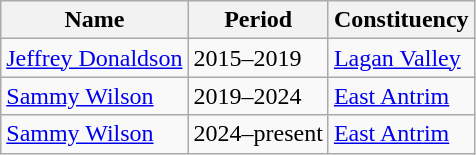<table class=wikitable>
<tr>
<th>Name</th>
<th>Period</th>
<th>Constituency</th>
</tr>
<tr>
<td><a href='#'>Jeffrey Donaldson</a></td>
<td>2015–2019</td>
<td><a href='#'>Lagan Valley</a></td>
</tr>
<tr>
<td><a href='#'>Sammy Wilson</a></td>
<td>2019–2024</td>
<td><a href='#'>East Antrim</a></td>
</tr>
<tr>
<td><a href='#'>Sammy Wilson</a></td>
<td>2024–present</td>
<td><a href='#'>East Antrim</a></td>
</tr>
</table>
